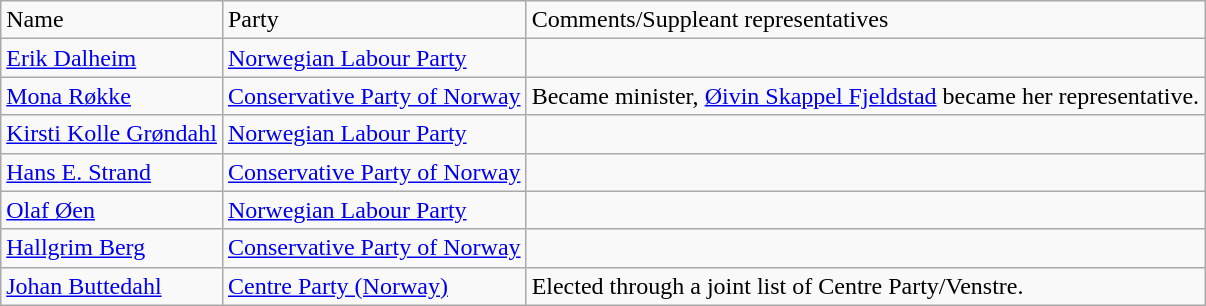<table class="wikitable">
<tr>
<td>Name</td>
<td>Party</td>
<td>Comments/Suppleant representatives</td>
</tr>
<tr>
<td><a href='#'>Erik Dalheim</a></td>
<td><a href='#'>Norwegian Labour Party</a></td>
<td></td>
</tr>
<tr>
<td><a href='#'>Mona Røkke</a></td>
<td><a href='#'>Conservative Party of Norway</a></td>
<td>Became minister, <a href='#'>Øivin Skappel Fjeldstad</a> became her representative.</td>
</tr>
<tr>
<td><a href='#'>Kirsti Kolle Grøndahl</a></td>
<td><a href='#'>Norwegian Labour Party</a></td>
<td></td>
</tr>
<tr>
<td><a href='#'>Hans E. Strand</a></td>
<td><a href='#'>Conservative Party of Norway</a></td>
<td></td>
</tr>
<tr>
<td><a href='#'>Olaf Øen</a></td>
<td><a href='#'>Norwegian Labour Party</a></td>
<td></td>
</tr>
<tr>
<td><a href='#'>Hallgrim Berg</a></td>
<td><a href='#'>Conservative Party of Norway</a></td>
<td></td>
</tr>
<tr>
<td><a href='#'>Johan Buttedahl</a></td>
<td><a href='#'>Centre Party (Norway)</a></td>
<td>Elected through a joint list of Centre Party/Venstre.</td>
</tr>
</table>
